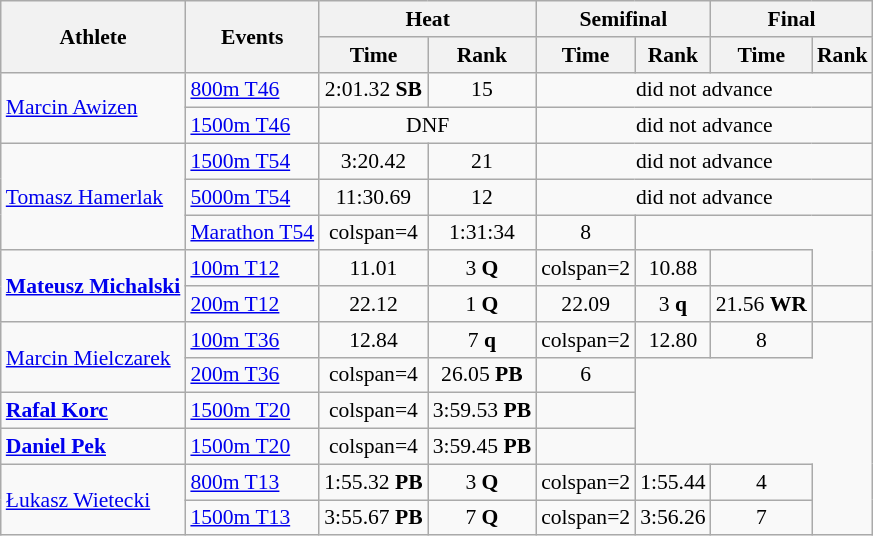<table class=wikitable style="text-align: center; font-size:90%">
<tr>
<th rowspan="2">Athlete</th>
<th rowspan="2">Events</th>
<th colspan="2">Heat</th>
<th colspan="2">Semifinal</th>
<th colspan="2">Final</th>
</tr>
<tr>
<th>Time</th>
<th>Rank</th>
<th>Time</th>
<th>Rank</th>
<th>Time</th>
<th>Rank</th>
</tr>
<tr>
<td align=left rowspan=2><a href='#'>Marcin Awizen</a></td>
<td align=left><a href='#'>800m T46</a></td>
<td>2:01.32 <strong>SB</strong></td>
<td>15</td>
<td colspan=4>did not advance</td>
</tr>
<tr>
<td align=left><a href='#'>1500m T46</a></td>
<td colspan=2>DNF</td>
<td colspan=4>did not advance</td>
</tr>
<tr>
<td align=left rowspan=3><a href='#'>Tomasz Hamerlak</a></td>
<td align=left><a href='#'>1500m T54</a></td>
<td>3:20.42</td>
<td>21</td>
<td colspan=4>did not advance</td>
</tr>
<tr>
<td align=left><a href='#'>5000m T54</a></td>
<td>11:30.69</td>
<td>12</td>
<td colspan=4>did not advance</td>
</tr>
<tr>
<td align=left><a href='#'>Marathon T54</a></td>
<td>colspan=4 </td>
<td>1:31:34</td>
<td>8</td>
</tr>
<tr>
<td align=left rowspan=2><strong><a href='#'>Mateusz Michalski</a></strong></td>
<td align=left><a href='#'>100m T12</a></td>
<td>11.01</td>
<td>3 <strong>Q</strong></td>
<td>colspan=2 </td>
<td>10.88</td>
<td></td>
</tr>
<tr>
<td align=left><a href='#'>200m T12</a></td>
<td>22.12</td>
<td>1 <strong>Q</strong></td>
<td>22.09</td>
<td>3 <strong>q</strong></td>
<td>21.56 <strong>WR</strong></td>
<td></td>
</tr>
<tr>
<td align=left rowspan=2><a href='#'>Marcin Mielczarek</a></td>
<td align=left><a href='#'>100m T36</a></td>
<td>12.84</td>
<td>7 <strong>q</strong></td>
<td>colspan=2 </td>
<td>12.80</td>
<td>8</td>
</tr>
<tr>
<td align=left><a href='#'>200m T36</a></td>
<td>colspan=4 </td>
<td>26.05 <strong>PB</strong></td>
<td>6</td>
</tr>
<tr>
<td align=left><strong><a href='#'>Rafal Korc</a></strong></td>
<td align=left><a href='#'>1500m T20</a></td>
<td>colspan=4 </td>
<td>3:59.53 <strong>PB</strong></td>
<td></td>
</tr>
<tr>
<td align=left><strong><a href='#'>Daniel Pek</a></strong></td>
<td align=left><a href='#'>1500m T20</a></td>
<td>colspan=4 </td>
<td>3:59.45 <strong>PB</strong></td>
<td></td>
</tr>
<tr>
<td align=left rowspan=2><a href='#'>Łukasz Wietecki</a></td>
<td align=left><a href='#'>800m T13</a></td>
<td>1:55.32 <strong>PB</strong></td>
<td>3 <strong>Q</strong></td>
<td>colspan=2 </td>
<td>1:55.44</td>
<td>4</td>
</tr>
<tr>
<td align=left><a href='#'>1500m T13</a></td>
<td>3:55.67 <strong>PB</strong></td>
<td>7 <strong>Q</strong></td>
<td>colspan=2 </td>
<td>3:56.26</td>
<td>7</td>
</tr>
</table>
